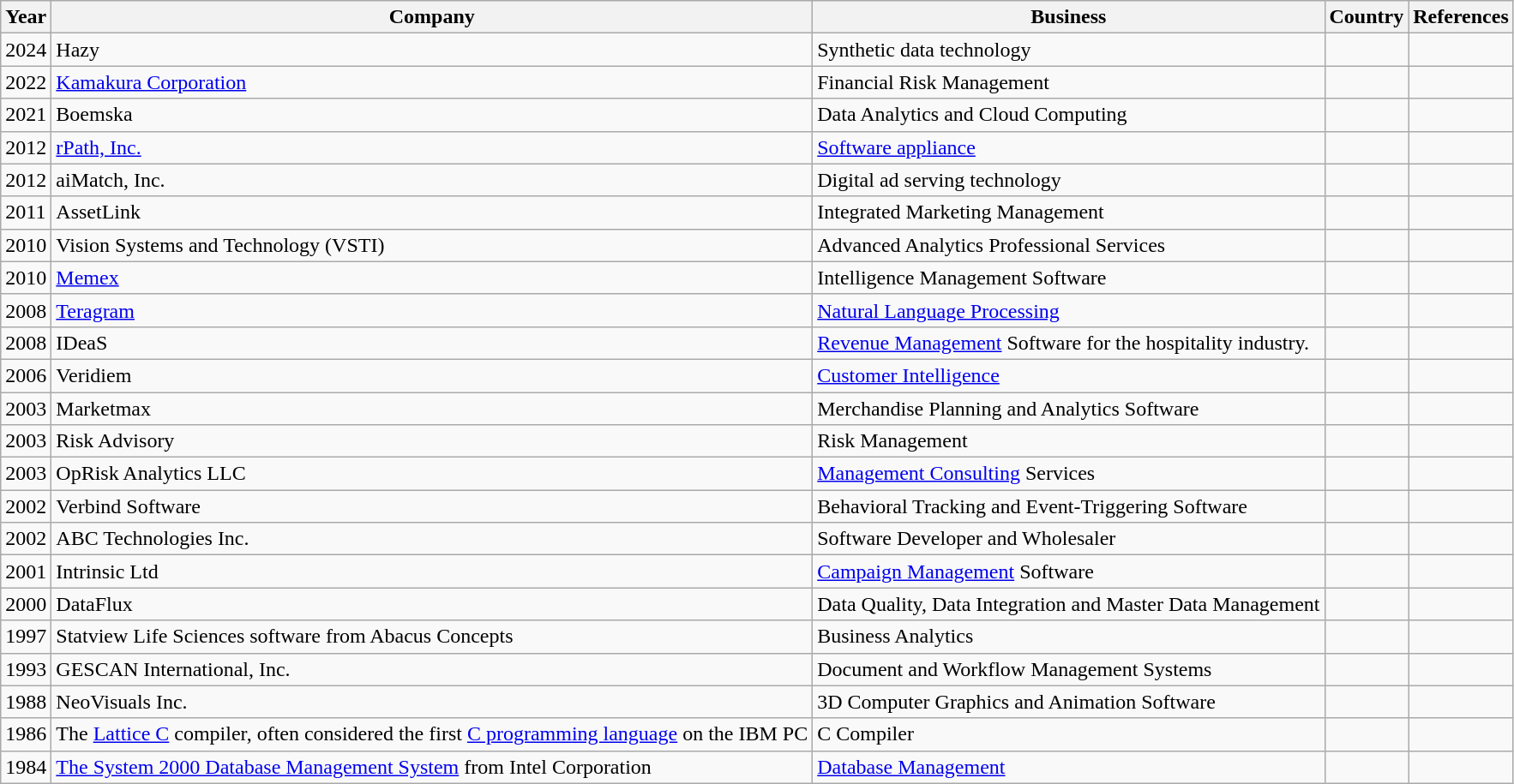<table class="wikitable sortable" height: 400px;">
<tr>
<th>Year</th>
<th>Company</th>
<th>Business</th>
<th>Country</th>
<th>References</th>
</tr>
<tr>
<td>2024</td>
<td>Hazy</td>
<td>Synthetic data technology</td>
<td></td>
<td></td>
</tr>
<tr>
<td>2022</td>
<td><a href='#'>Kamakura Corporation</a></td>
<td>Financial Risk Management</td>
<td></td>
<td></td>
</tr>
<tr>
<td>2021</td>
<td>Boemska</td>
<td>Data Analytics and Cloud Computing</td>
<td></td>
<td></td>
</tr>
<tr>
<td>2012</td>
<td><a href='#'>rPath, Inc.</a></td>
<td><a href='#'>Software appliance</a></td>
<td></td>
<td></td>
</tr>
<tr>
<td>2012</td>
<td>aiMatch, Inc.</td>
<td>Digital ad serving technology</td>
<td></td>
<td></td>
</tr>
<tr>
<td>2011</td>
<td>AssetLink</td>
<td>Integrated Marketing Management</td>
<td></td>
<td></td>
</tr>
<tr>
<td>2010</td>
<td>Vision Systems and Technology (VSTI)</td>
<td>Advanced Analytics Professional Services</td>
<td></td>
<td></td>
</tr>
<tr>
<td>2010</td>
<td><a href='#'>Memex</a></td>
<td>Intelligence Management Software</td>
<td></td>
<td></td>
</tr>
<tr>
<td>2008</td>
<td><a href='#'>Teragram</a></td>
<td><a href='#'>Natural Language Processing</a></td>
<td></td>
<td></td>
</tr>
<tr>
<td>2008</td>
<td>IDeaS</td>
<td><a href='#'>Revenue Management</a> Software for the hospitality industry.</td>
<td></td>
<td></td>
</tr>
<tr>
<td>2006</td>
<td>Veridiem</td>
<td><a href='#'>Customer Intelligence</a></td>
<td></td>
<td></td>
</tr>
<tr>
<td>2003</td>
<td>Marketmax</td>
<td>Merchandise Planning and Analytics Software</td>
<td></td>
<td></td>
</tr>
<tr>
<td>2003</td>
<td>Risk Advisory</td>
<td>Risk Management</td>
<td></td>
<td></td>
</tr>
<tr>
<td>2003</td>
<td>OpRisk Analytics LLC</td>
<td><a href='#'>Management Consulting</a> Services</td>
<td></td>
<td></td>
</tr>
<tr>
<td>2002</td>
<td>Verbind Software</td>
<td>Behavioral Tracking and Event-Triggering Software</td>
<td></td>
<td></td>
</tr>
<tr>
<td>2002</td>
<td>ABC Technologies Inc.</td>
<td>Software Developer and Wholesaler</td>
<td></td>
<td></td>
</tr>
<tr>
<td>2001</td>
<td>Intrinsic Ltd</td>
<td><a href='#'>Campaign Management</a> Software</td>
<td></td>
<td></td>
</tr>
<tr>
<td>2000</td>
<td>DataFlux</td>
<td>Data Quality, Data Integration and Master Data Management</td>
<td></td>
<td></td>
</tr>
<tr>
<td>1997</td>
<td>Statview Life Sciences software from Abacus Concepts</td>
<td>Business Analytics</td>
<td></td>
<td></td>
</tr>
<tr>
<td>1993</td>
<td>GESCAN International, Inc.</td>
<td>Document and Workflow Management Systems</td>
<td></td>
<td></td>
</tr>
<tr>
<td>1988</td>
<td>NeoVisuals Inc.</td>
<td>3D Computer Graphics and Animation Software</td>
<td></td>
<td></td>
</tr>
<tr>
<td>1986</td>
<td>The <a href='#'>Lattice C</a> compiler, often considered the first <a href='#'>C programming language</a> on the IBM PC</td>
<td>C Compiler</td>
<td></td>
<td></td>
</tr>
<tr>
<td>1984</td>
<td><a href='#'>The System 2000 Database Management System</a> from Intel Corporation</td>
<td><a href='#'>Database Management</a></td>
<td></td>
<td></td>
</tr>
</table>
